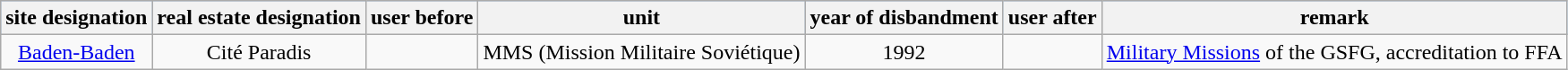<table class="wikitable" style="text-align:center">
<tr bgcolor=#80C0FF>
<th>site designation</th>
<th>real estate designation</th>
<th>user before</th>
<th>unit</th>
<th>year of disbandment</th>
<th>user after</th>
<th>remark</th>
</tr>
<tr>
<td><a href='#'>Baden-Baden</a></td>
<td>Cité Paradis</td>
<td></td>
<td>MMS (Mission Militaire Soviétique)</td>
<td>1992</td>
<td></td>
<td><a href='#'>Military Missions</a> of the GSFG, accreditation to FFA</td>
</tr>
</table>
